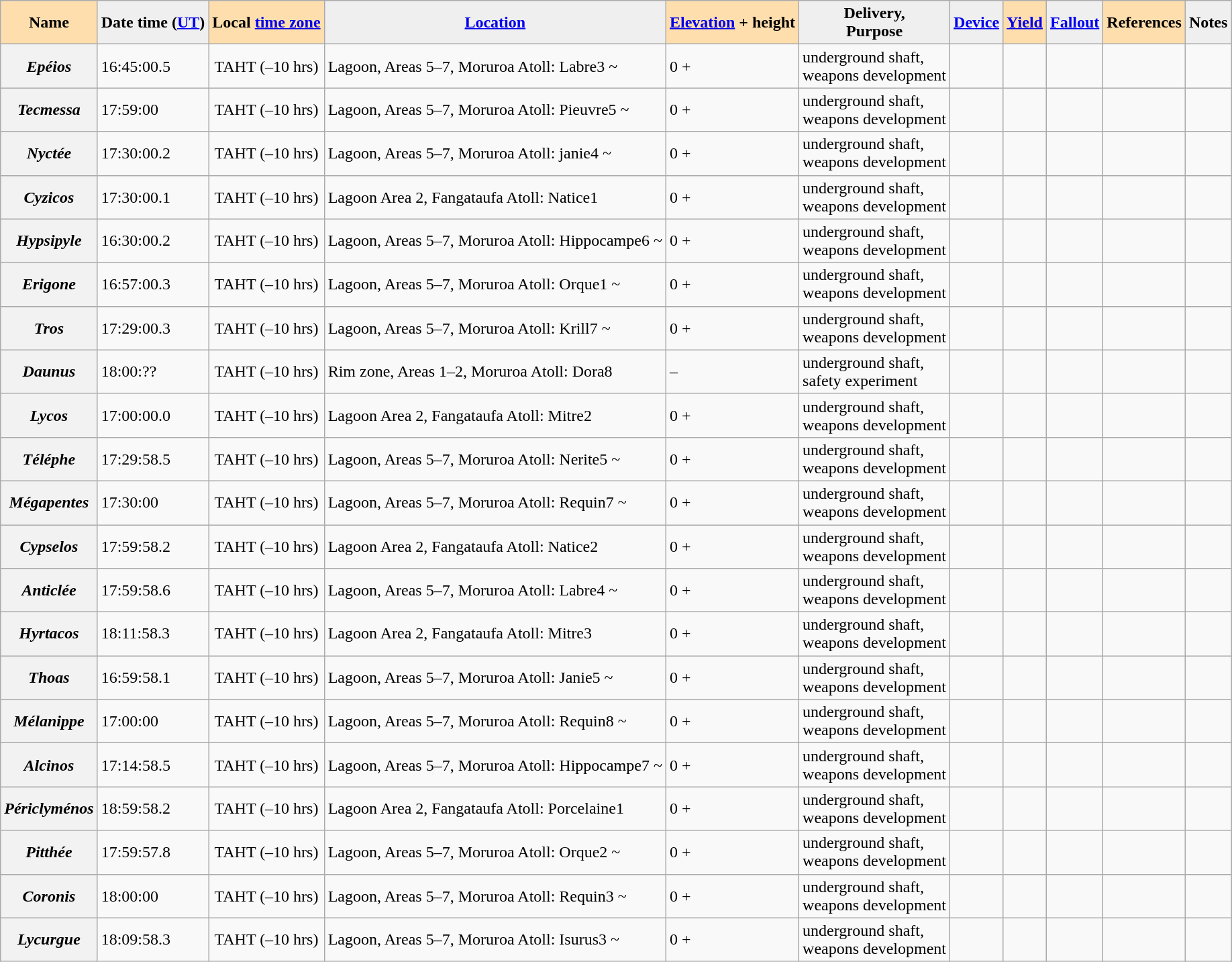<table class="wikitable sortable">
<tr>
<th style="background:#ffdead;">Name </th>
<th style="background:#efefef;">Date time (<a href='#'>UT</a>)</th>
<th style="background:#ffdead;">Local <a href='#'>time zone</a></th>
<th style="background:#efefef;"><a href='#'>Location</a></th>
<th style="background:#ffdead;"><a href='#'>Elevation</a> + height </th>
<th style="background:#efefef;">Delivery, <br>Purpose </th>
<th style="background:#efefef;"><a href='#'>Device</a></th>
<th style="background:#ffdead;"><a href='#'>Yield</a></th>
<th style="background:#efefef;" class="unsortable"><a href='#'>Fallout</a></th>
<th style="background:#ffdead;" class="unsortable">References</th>
<th style="background:#efefef;" class="unsortable">Notes</th>
</tr>
<tr>
<th><em>Epéios</em></th>
<td> 16:45:00.5</td>
<td style="text-align:center;">TAHT (–10 hrs)<br></td>
<td>Lagoon, Areas 5–7, Moruroa Atoll: Labre3 ~ </td>
<td>0 +</td>
<td>underground shaft,<br>weapons development</td>
<td></td>
<td style="text-align:center;"></td>
<td></td>
<td></td>
<td></td>
</tr>
<tr>
<th><em>Tecmessa</em></th>
<td> 17:59:00</td>
<td style="text-align:center;">TAHT (–10 hrs)<br></td>
<td>Lagoon, Areas 5–7, Moruroa Atoll: Pieuvre5 ~ </td>
<td>0 +</td>
<td>underground shaft,<br>weapons development</td>
<td></td>
<td style="text-align:center;"></td>
<td></td>
<td></td>
<td></td>
</tr>
<tr>
<th><em>Nyctée</em></th>
<td> 17:30:00.2</td>
<td style="text-align:center;">TAHT (–10 hrs)<br></td>
<td>Lagoon, Areas 5–7, Moruroa Atoll: janie4 ~ </td>
<td>0 +</td>
<td>underground shaft,<br>weapons development</td>
<td></td>
<td style="text-align:center;"></td>
<td></td>
<td></td>
<td></td>
</tr>
<tr>
<th><em>Cyzicos</em></th>
<td> 17:30:00.1</td>
<td style="text-align:center;">TAHT (–10 hrs)<br></td>
<td>Lagoon Area 2, Fangataufa Atoll: Natice1 </td>
<td>0 +</td>
<td>underground shaft,<br>weapons development</td>
<td></td>
<td style="text-align:center;"></td>
<td></td>
<td></td>
<td></td>
</tr>
<tr>
<th><em>Hypsipyle</em></th>
<td> 16:30:00.2</td>
<td style="text-align:center;">TAHT (–10 hrs)<br></td>
<td>Lagoon, Areas 5–7, Moruroa Atoll: Hippocampe6 ~ </td>
<td>0 +</td>
<td>underground shaft,<br>weapons development</td>
<td></td>
<td style="text-align:center;"></td>
<td></td>
<td></td>
<td></td>
</tr>
<tr>
<th><em>Erigone</em></th>
<td> 16:57:00.3</td>
<td style="text-align:center;">TAHT (–10 hrs)<br></td>
<td>Lagoon, Areas 5–7, Moruroa Atoll: Orque1 ~ </td>
<td>0 +</td>
<td>underground shaft,<br>weapons development</td>
<td></td>
<td style="text-align:center;"></td>
<td></td>
<td></td>
<td></td>
</tr>
<tr>
<th><em>Tros</em></th>
<td> 17:29:00.3</td>
<td style="text-align:center;">TAHT (–10 hrs)<br></td>
<td>Lagoon, Areas 5–7, Moruroa Atoll: Krill7 ~ </td>
<td>0 +</td>
<td>underground shaft,<br>weapons development</td>
<td></td>
<td style="text-align:center;"></td>
<td></td>
<td></td>
<td></td>
</tr>
<tr>
<th><em>Daunus</em></th>
<td> 18:00:??</td>
<td style="text-align:center;">TAHT (–10 hrs)<br></td>
<td>Rim zone, Areas 1–2, Moruroa Atoll: Dora8 </td>
<td> – </td>
<td>underground shaft,<br>safety experiment</td>
<td></td>
<td style="text-align:center;"></td>
<td></td>
<td></td>
<td></td>
</tr>
<tr>
<th><em>Lycos</em></th>
<td> 17:00:00.0</td>
<td style="text-align:center;">TAHT (–10 hrs)<br></td>
<td>Lagoon Area 2, Fangataufa Atoll: Mitre2 </td>
<td>0 +</td>
<td>underground shaft,<br>weapons development</td>
<td></td>
<td style="text-align:center;"></td>
<td></td>
<td></td>
<td></td>
</tr>
<tr>
<th><em>Téléphe</em></th>
<td> 17:29:58.5</td>
<td style="text-align:center;">TAHT (–10 hrs)<br></td>
<td>Lagoon, Areas 5–7, Moruroa Atoll: Nerite5 ~ </td>
<td>0 +</td>
<td>underground shaft,<br>weapons development</td>
<td></td>
<td style="text-align:center;"></td>
<td></td>
<td></td>
<td></td>
</tr>
<tr>
<th><em>Mégapentes</em></th>
<td> 17:30:00</td>
<td style="text-align:center;">TAHT (–10 hrs)<br></td>
<td>Lagoon, Areas 5–7, Moruroa Atoll: Requin7 ~ </td>
<td>0 +</td>
<td>underground shaft,<br>weapons development</td>
<td></td>
<td style="text-align:center;"></td>
<td></td>
<td></td>
<td></td>
</tr>
<tr>
<th><em>Cypselos</em></th>
<td> 17:59:58.2</td>
<td style="text-align:center;">TAHT (–10 hrs)<br></td>
<td>Lagoon Area 2, Fangataufa Atoll: Natice2 </td>
<td>0 +</td>
<td>underground shaft,<br>weapons development</td>
<td></td>
<td style="text-align:center;"></td>
<td></td>
<td></td>
<td></td>
</tr>
<tr>
<th><em>Anticlée</em></th>
<td> 17:59:58.6</td>
<td style="text-align:center;">TAHT (–10 hrs)<br></td>
<td>Lagoon, Areas 5–7, Moruroa Atoll: Labre4 ~ </td>
<td>0 +</td>
<td>underground shaft,<br>weapons development</td>
<td></td>
<td style="text-align:center;"></td>
<td></td>
<td></td>
<td></td>
</tr>
<tr>
<th><em>Hyrtacos</em></th>
<td> 18:11:58.3</td>
<td style="text-align:center;">TAHT (–10 hrs)<br></td>
<td>Lagoon Area 2, Fangataufa Atoll: Mitre3 </td>
<td>0 +</td>
<td>underground shaft,<br>weapons development</td>
<td></td>
<td style="text-align:center;"></td>
<td></td>
<td></td>
<td></td>
</tr>
<tr>
<th><em>Thoas</em></th>
<td> 16:59:58.1</td>
<td style="text-align:center;">TAHT (–10 hrs)<br></td>
<td>Lagoon, Areas 5–7, Moruroa Atoll: Janie5 ~ </td>
<td>0 +</td>
<td>underground shaft,<br>weapons development</td>
<td></td>
<td style="text-align:center;"></td>
<td></td>
<td></td>
<td></td>
</tr>
<tr>
<th><em>Mélanippe</em></th>
<td> 17:00:00</td>
<td style="text-align:center;">TAHT (–10 hrs)<br></td>
<td>Lagoon, Areas 5–7, Moruroa Atoll: Requin8 ~ </td>
<td>0 +</td>
<td>underground shaft,<br>weapons development</td>
<td></td>
<td style="text-align:center;"></td>
<td></td>
<td></td>
<td></td>
</tr>
<tr>
<th><em>Alcinos</em></th>
<td> 17:14:58.5</td>
<td style="text-align:center;">TAHT (–10 hrs)<br></td>
<td>Lagoon, Areas 5–7, Moruroa Atoll: Hippocampe7 ~ </td>
<td>0 +</td>
<td>underground shaft,<br>weapons development</td>
<td></td>
<td style="text-align:center;"></td>
<td></td>
<td></td>
<td></td>
</tr>
<tr>
<th><em>Périclyménos</em></th>
<td> 18:59:58.2</td>
<td style="text-align:center;">TAHT (–10 hrs)<br></td>
<td>Lagoon Area 2, Fangataufa Atoll: Porcelaine1 </td>
<td>0 +</td>
<td>underground shaft,<br>weapons development</td>
<td></td>
<td style="text-align:center;"></td>
<td></td>
<td></td>
<td></td>
</tr>
<tr>
<th><em>Pitthée</em></th>
<td> 17:59:57.8</td>
<td style="text-align:center;">TAHT (–10 hrs)<br></td>
<td>Lagoon, Areas 5–7, Moruroa Atoll: Orque2 ~ </td>
<td>0 +</td>
<td>underground shaft,<br>weapons development</td>
<td></td>
<td style="text-align:center;"></td>
<td></td>
<td></td>
<td></td>
</tr>
<tr>
<th><em>Coronis</em></th>
<td> 18:00:00</td>
<td style="text-align:center;">TAHT (–10 hrs)<br></td>
<td>Lagoon, Areas 5–7, Moruroa Atoll: Requin3 ~ </td>
<td>0 +</td>
<td>underground shaft,<br>weapons development</td>
<td></td>
<td style="text-align:center;"></td>
<td></td>
<td></td>
<td></td>
</tr>
<tr>
<th><em>Lycurgue</em></th>
<td> 18:09:58.3</td>
<td style="text-align:center;">TAHT (–10 hrs)<br></td>
<td>Lagoon, Areas 5–7, Moruroa Atoll: Isurus3 ~ </td>
<td>0 +</td>
<td>underground shaft,<br>weapons development</td>
<td></td>
<td style="text-align:center;"></td>
<td></td>
<td></td>
<td></td>
</tr>
</table>
